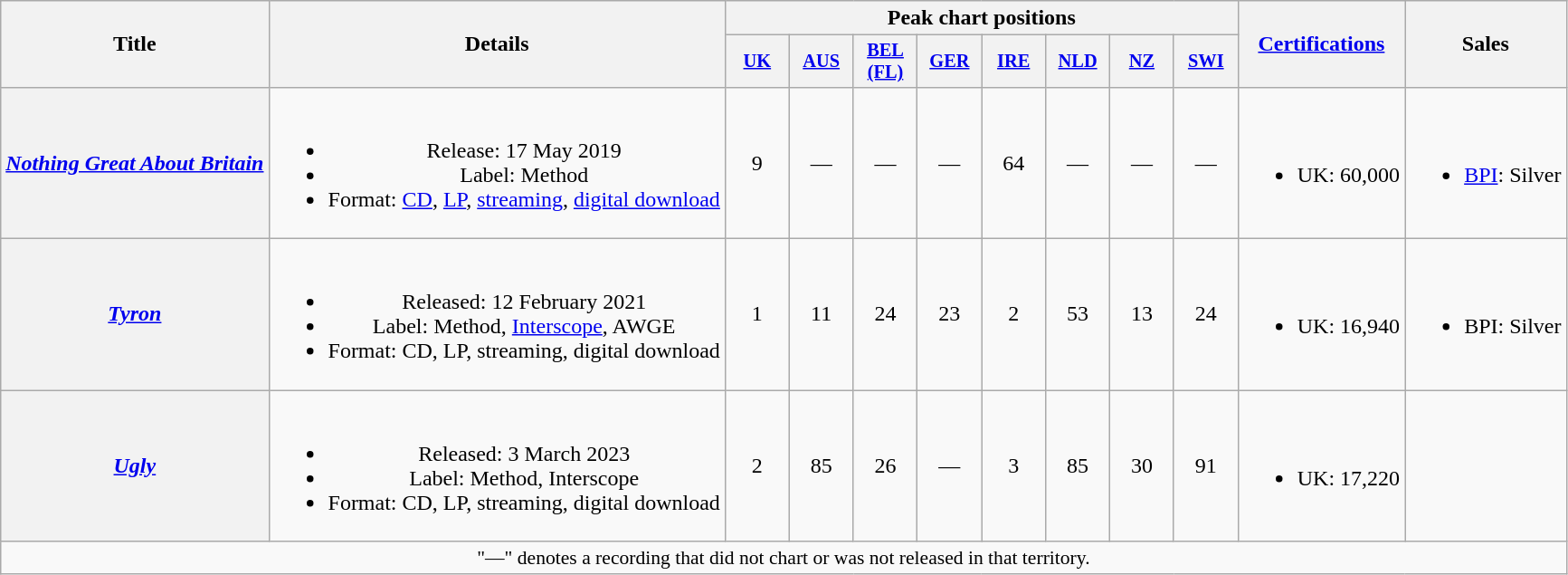<table class="wikitable plainrowheaders" style="text-align:center;" border="1">
<tr>
<th scope="col" rowspan="2">Title</th>
<th scope="col" rowspan="2">Details</th>
<th scope="col" colspan="8">Peak chart positions</th>
<th scope="col" rowspan="2"><a href='#'>Certifications</a></th>
<th scope="col" rowspan="2">Sales</th>
</tr>
<tr>
<th scope="col" style="width:3em;font-size:85%;"><a href='#'>UK</a><br></th>
<th scope="col" style="width:3em;font-size:85%;"><a href='#'>AUS</a><br></th>
<th scope="col" style="width:3em;font-size:85%;"><a href='#'>BEL<br>(FL)</a><br></th>
<th scope="col" style="width:3em;font-size:85%;"><a href='#'>GER</a><br></th>
<th scope="col" style="width:3em;font-size:85%;"><a href='#'>IRE</a><br></th>
<th scope="col" style="width:3em;font-size:85%;"><a href='#'>NLD</a><br></th>
<th scope="col" style="width:3em;font-size:85%;"><a href='#'>NZ</a><br></th>
<th scope="col" style="width:3em;font-size:85%;"><a href='#'>SWI</a><br></th>
</tr>
<tr>
<th scope="row"><em><a href='#'>Nothing Great About Britain</a></em></th>
<td><br><ul><li>Release: 17 May 2019</li><li>Label: Method</li><li>Format: <a href='#'>CD</a>, <a href='#'>LP</a>, <a href='#'>streaming</a>, <a href='#'>digital download</a></li></ul></td>
<td>9</td>
<td>—</td>
<td>—</td>
<td>—</td>
<td>64</td>
<td>—</td>
<td>—</td>
<td>—</td>
<td><br><ul><li>UK: 60,000</li></ul></td>
<td><br><ul><li><a href='#'>BPI</a>: Silver</li></ul></td>
</tr>
<tr>
<th scope="row"><em><a href='#'>Tyron</a></em></th>
<td><br><ul><li>Released: 12 February 2021</li><li>Label: Method, <a href='#'>Interscope</a>, AWGE</li><li>Format: CD, LP, streaming, digital download</li></ul></td>
<td>1</td>
<td>11</td>
<td>24</td>
<td>23</td>
<td>2</td>
<td>53</td>
<td>13</td>
<td>24</td>
<td><br><ul><li>UK: 16,940</li></ul></td>
<td><br><ul><li>BPI: Silver</li></ul></td>
</tr>
<tr>
<th scope="row"><em><a href='#'>Ugly</a></em></th>
<td><br><ul><li>Released: 3 March 2023</li><li>Label: Method, Interscope</li><li>Format: CD, LP, streaming, digital download</li></ul></td>
<td>2</td>
<td>85</td>
<td>26</td>
<td>—</td>
<td>3<br></td>
<td>85</td>
<td>30<br></td>
<td>91</td>
<td><br><ul><li>UK: 17,220</li></ul></td>
<td></td>
</tr>
<tr>
<td colspan="12" style="font-size:90%">"—" denotes a recording that did not chart or was not released in that territory.</td>
</tr>
</table>
